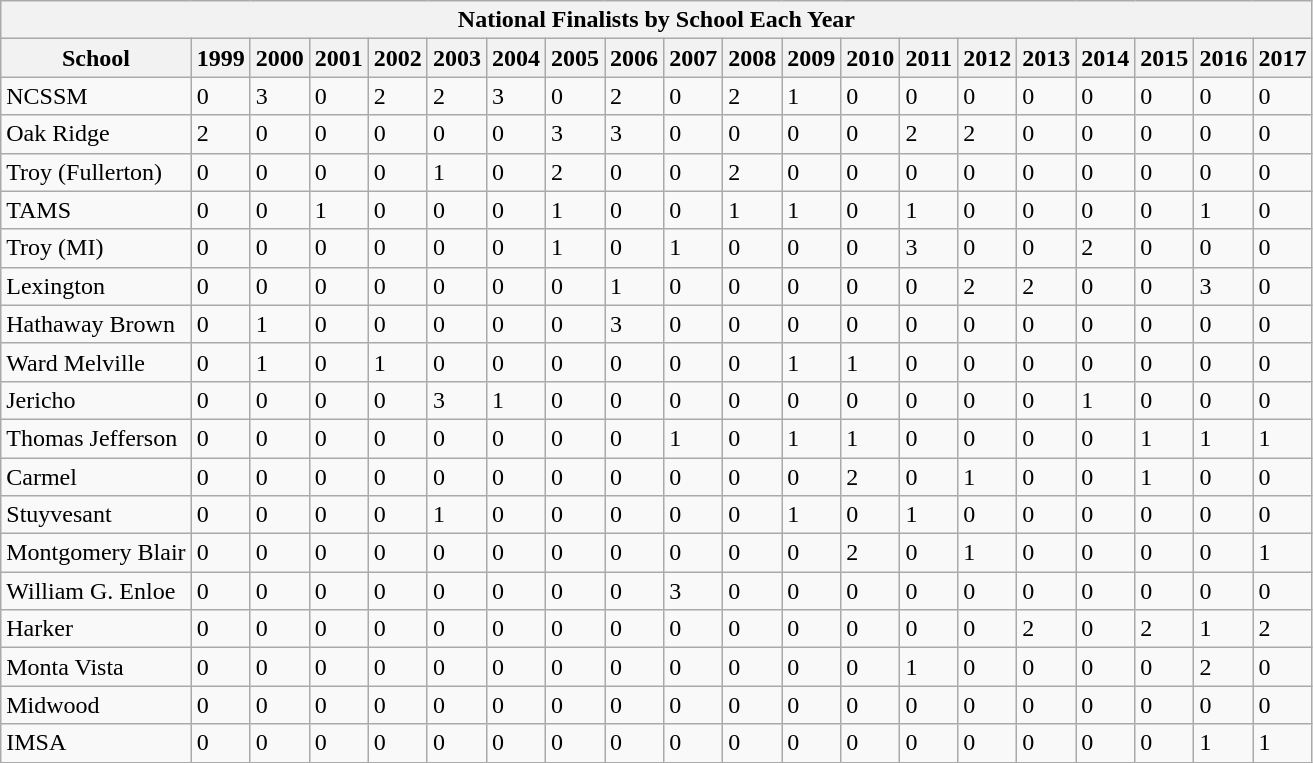<table class="wikitable collapsible collapsed">
<tr>
<th colspan="20" style="text-align: center;">National Finalists by School Each Year</th>
</tr>
<tr>
<th>School</th>
<th>1999</th>
<th>2000</th>
<th>2001</th>
<th>2002</th>
<th>2003</th>
<th>2004</th>
<th>2005</th>
<th>2006</th>
<th>2007</th>
<th>2008</th>
<th>2009</th>
<th>2010</th>
<th>2011</th>
<th>2012</th>
<th>2013</th>
<th>2014</th>
<th>2015</th>
<th>2016</th>
<th>2017</th>
</tr>
<tr>
<td>NCSSM</td>
<td>0</td>
<td>3</td>
<td>0</td>
<td>2</td>
<td>2</td>
<td>3</td>
<td>0</td>
<td>2</td>
<td>0</td>
<td>2</td>
<td>1</td>
<td>0</td>
<td>0</td>
<td>0</td>
<td>0</td>
<td>0</td>
<td>0</td>
<td>0</td>
<td>0</td>
</tr>
<tr>
<td>Oak Ridge</td>
<td>2</td>
<td>0</td>
<td>0</td>
<td>0</td>
<td>0</td>
<td>0</td>
<td>3</td>
<td>3</td>
<td>0</td>
<td>0</td>
<td>0</td>
<td>0</td>
<td>2</td>
<td>2</td>
<td>0</td>
<td>0</td>
<td>0</td>
<td>0</td>
<td>0</td>
</tr>
<tr>
<td>Troy (Fullerton)</td>
<td>0</td>
<td>0</td>
<td>0</td>
<td>0</td>
<td>1</td>
<td>0</td>
<td>2</td>
<td>0</td>
<td>0</td>
<td>2</td>
<td>0</td>
<td>0</td>
<td>0</td>
<td>0</td>
<td>0</td>
<td>0</td>
<td>0</td>
<td>0</td>
<td>0</td>
</tr>
<tr>
<td>TAMS</td>
<td>0</td>
<td>0</td>
<td>1</td>
<td>0</td>
<td>0</td>
<td>0</td>
<td>1</td>
<td>0</td>
<td>0</td>
<td>1</td>
<td>1</td>
<td>0</td>
<td>1</td>
<td>0</td>
<td>0</td>
<td>0</td>
<td>0</td>
<td>1</td>
<td>0</td>
</tr>
<tr>
<td>Troy (MI)</td>
<td>0</td>
<td>0</td>
<td>0</td>
<td>0</td>
<td>0</td>
<td>0</td>
<td>1</td>
<td>0</td>
<td>1</td>
<td>0</td>
<td>0</td>
<td>0</td>
<td>3</td>
<td>0</td>
<td>0</td>
<td>2</td>
<td>0</td>
<td>0</td>
<td>0</td>
</tr>
<tr>
<td>Lexington</td>
<td>0</td>
<td>0</td>
<td>0</td>
<td>0</td>
<td>0</td>
<td>0</td>
<td>0</td>
<td>1</td>
<td>0</td>
<td>0</td>
<td>0</td>
<td>0</td>
<td>0</td>
<td>2</td>
<td>2</td>
<td>0</td>
<td>0</td>
<td>3</td>
<td>0</td>
</tr>
<tr>
<td>Hathaway Brown</td>
<td>0</td>
<td>1</td>
<td>0</td>
<td>0</td>
<td>0</td>
<td>0</td>
<td>0</td>
<td>3</td>
<td>0</td>
<td>0</td>
<td>0</td>
<td>0</td>
<td>0</td>
<td>0</td>
<td>0</td>
<td>0</td>
<td>0</td>
<td>0</td>
<td>0</td>
</tr>
<tr>
<td>Ward Melville</td>
<td>0</td>
<td>1</td>
<td>0</td>
<td>1</td>
<td>0</td>
<td>0</td>
<td>0</td>
<td>0</td>
<td>0</td>
<td>0</td>
<td>1</td>
<td>1</td>
<td>0</td>
<td>0</td>
<td>0</td>
<td>0</td>
<td>0</td>
<td>0</td>
<td>0</td>
</tr>
<tr>
<td>Jericho</td>
<td>0</td>
<td>0</td>
<td>0</td>
<td>0</td>
<td>3</td>
<td>1</td>
<td>0</td>
<td>0</td>
<td>0</td>
<td>0</td>
<td>0</td>
<td>0</td>
<td>0</td>
<td>0</td>
<td>0</td>
<td>1</td>
<td>0</td>
<td>0</td>
<td>0</td>
</tr>
<tr>
<td>Thomas Jefferson</td>
<td>0</td>
<td>0</td>
<td>0</td>
<td>0</td>
<td>0</td>
<td>0</td>
<td>0</td>
<td>0</td>
<td>1</td>
<td>0</td>
<td>1</td>
<td>1</td>
<td>0</td>
<td>0</td>
<td>0</td>
<td>0</td>
<td>1</td>
<td>1</td>
<td>1</td>
</tr>
<tr>
<td>Carmel</td>
<td>0</td>
<td>0</td>
<td>0</td>
<td>0</td>
<td>0</td>
<td>0</td>
<td>0</td>
<td>0</td>
<td>0</td>
<td>0</td>
<td>0</td>
<td>2</td>
<td>0</td>
<td>1</td>
<td>0</td>
<td>0</td>
<td>1</td>
<td>0</td>
<td>0</td>
</tr>
<tr>
<td>Stuyvesant</td>
<td>0</td>
<td>0</td>
<td>0</td>
<td>0</td>
<td>1</td>
<td>0</td>
<td>0</td>
<td>0</td>
<td>0</td>
<td>0</td>
<td>1</td>
<td>0</td>
<td>1</td>
<td>0</td>
<td>0</td>
<td>0</td>
<td>0</td>
<td>0</td>
<td>0</td>
</tr>
<tr>
<td>Montgomery Blair</td>
<td>0</td>
<td>0</td>
<td>0</td>
<td>0</td>
<td>0</td>
<td>0</td>
<td>0</td>
<td>0</td>
<td>0</td>
<td>0</td>
<td>0</td>
<td>2</td>
<td>0</td>
<td>1</td>
<td>0</td>
<td>0</td>
<td>0</td>
<td>0</td>
<td>1</td>
</tr>
<tr>
<td>William G. Enloe</td>
<td>0</td>
<td>0</td>
<td>0</td>
<td>0</td>
<td>0</td>
<td>0</td>
<td>0</td>
<td>0</td>
<td>3</td>
<td>0</td>
<td>0</td>
<td>0</td>
<td>0</td>
<td>0</td>
<td>0</td>
<td>0</td>
<td>0</td>
<td>0</td>
<td>0</td>
</tr>
<tr>
<td>Harker</td>
<td>0</td>
<td>0</td>
<td>0</td>
<td>0</td>
<td>0</td>
<td>0</td>
<td>0</td>
<td>0</td>
<td>0</td>
<td>0</td>
<td>0</td>
<td>0</td>
<td>0</td>
<td>0</td>
<td>2</td>
<td>0</td>
<td>2</td>
<td>1</td>
<td>2</td>
</tr>
<tr>
<td>Monta Vista</td>
<td>0</td>
<td>0</td>
<td>0</td>
<td>0</td>
<td>0</td>
<td>0</td>
<td>0</td>
<td>0</td>
<td>0</td>
<td>0</td>
<td>0</td>
<td>0</td>
<td>1</td>
<td>0</td>
<td>0</td>
<td>0</td>
<td>0</td>
<td>2</td>
<td>0</td>
</tr>
<tr>
<td>Midwood</td>
<td>0</td>
<td>0</td>
<td>0</td>
<td>0</td>
<td>0</td>
<td>0</td>
<td>0</td>
<td>0</td>
<td>0</td>
<td>0</td>
<td>0</td>
<td>0</td>
<td>0</td>
<td>0</td>
<td>0</td>
<td>0</td>
<td>0</td>
<td>0</td>
<td>0</td>
</tr>
<tr>
<td>IMSA</td>
<td>0</td>
<td>0</td>
<td>0</td>
<td>0</td>
<td>0</td>
<td>0</td>
<td>0</td>
<td>0</td>
<td>0</td>
<td>0</td>
<td>0</td>
<td>0</td>
<td>0</td>
<td>0</td>
<td>0</td>
<td>0</td>
<td>0</td>
<td>1</td>
<td>1</td>
</tr>
</table>
